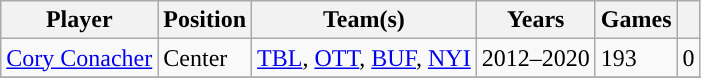<table class="wikitable sortable">
<tr>
<th>Player</th>
<th>Position</th>
<th>Team(s)</th>
<th>Years</th>
<th>Games</th>
<th><a href='#'></a></th>
</tr>
<tr>
<td><a href='#'>Cory Conacher</a></td>
<td>Center</td>
<td><a href='#'>TBL</a>, <a href='#'>OTT</a>, <a href='#'>BUF</a>, <a href='#'>NYI</a></td>
<td>2012–2020</td>
<td>193</td>
<td>0</td>
</tr>
<tr>
</tr>
</table>
